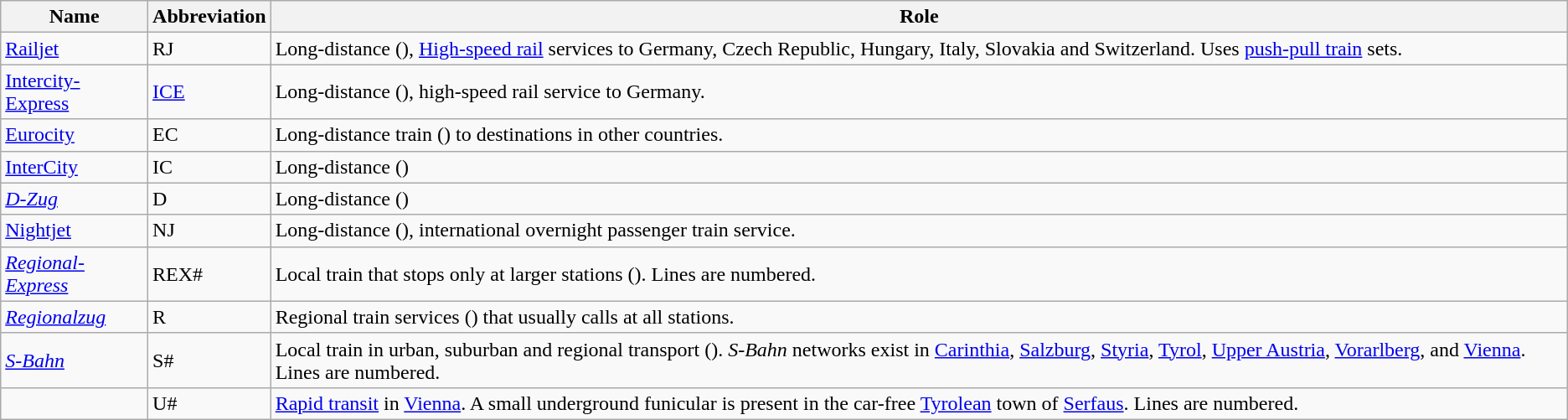<table class="wikitable">
<tr>
<th>Name</th>
<th>Abbreviation</th>
<th>Role</th>
</tr>
<tr>
<td><a href='#'>Railjet</a></td>
<td>RJ</td>
<td>Long-distance (), <a href='#'>High-speed rail</a> services to Germany, Czech Republic, Hungary, Italy, Slovakia and Switzerland. Uses <a href='#'>push-pull train</a> sets.</td>
</tr>
<tr>
<td><a href='#'>Intercity-Express</a></td>
<td><a href='#'>ICE</a></td>
<td>Long-distance (), high-speed rail service to Germany.</td>
</tr>
<tr>
<td><a href='#'>Eurocity</a></td>
<td>EC</td>
<td>Long-distance train () to destinations in other countries.</td>
</tr>
<tr>
<td><a href='#'>InterCity</a></td>
<td>IC</td>
<td>Long-distance ()</td>
</tr>
<tr>
<td><em> <a href='#'>D-Zug</a></em></td>
<td>D</td>
<td>Long-distance ()</td>
</tr>
<tr>
<td><a href='#'>Nightjet</a></td>
<td>NJ</td>
<td>Long-distance (), international overnight passenger train service.</td>
</tr>
<tr>
<td><em><a href='#'>Regional-Express</a></em></td>
<td>REX#</td>
<td>Local train that stops only at larger stations (). Lines are numbered.</td>
</tr>
<tr>
<td><em><a href='#'>Regionalzug</a></em></td>
<td>R</td>
<td>Regional train services () that usually calls at all stations.</td>
</tr>
<tr>
<td><em><a href='#'>S-Bahn</a></em></td>
<td>S#</td>
<td>Local train in urban, suburban and regional transport (). <em>S-Bahn</em> networks exist in <a href='#'>Carinthia</a>, <a href='#'>Salzburg</a>, <a href='#'>Styria</a>, <a href='#'>Tyrol</a>, <a href='#'>Upper Austria</a>, <a href='#'>Vorarlberg</a>, and <a href='#'>Vienna</a>. Lines are numbered.</td>
</tr>
<tr>
<td></td>
<td>U#</td>
<td><a href='#'>Rapid transit</a> in <a href='#'>Vienna</a>. A small underground funicular is present in the car-free <a href='#'>Tyrolean</a> town of <a href='#'>Serfaus</a>. Lines are numbered.</td>
</tr>
</table>
